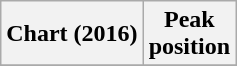<table class="wikitable plainrowheaders">
<tr>
<th scope="col">Chart (2016)</th>
<th scope="col">Peak<br>position</th>
</tr>
<tr>
</tr>
</table>
